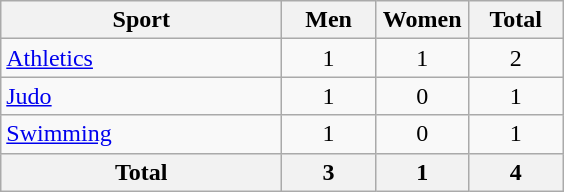<table class="wikitable sortable" style="text-align:center;">
<tr>
<th width=180>Sport</th>
<th width=55>Men</th>
<th width=55>Women</th>
<th width=55>Total</th>
</tr>
<tr>
<td align=left><a href='#'>Athletics</a></td>
<td>1</td>
<td>1</td>
<td>2</td>
</tr>
<tr>
<td align=left><a href='#'>Judo</a></td>
<td>1</td>
<td>0</td>
<td>1</td>
</tr>
<tr>
<td align=left><a href='#'>Swimming</a></td>
<td>1</td>
<td>0</td>
<td>1</td>
</tr>
<tr>
<th>Total</th>
<th>3</th>
<th>1</th>
<th>4</th>
</tr>
</table>
